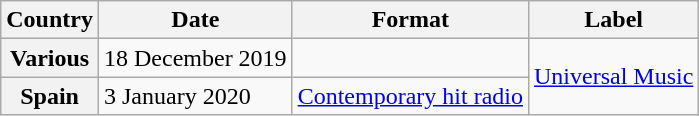<table class="wikitable plainrowheaders">
<tr>
<th>Country</th>
<th>Date</th>
<th>Format</th>
<th>Label</th>
</tr>
<tr>
<th scope="row">Various</th>
<td>18 December 2019</td>
<td></td>
<td rowspan="2"><a href='#'>Universal Music</a></td>
</tr>
<tr>
<th scope="row">Spain</th>
<td>3 January 2020</td>
<td><a href='#'>Contemporary hit radio</a></td>
</tr>
</table>
